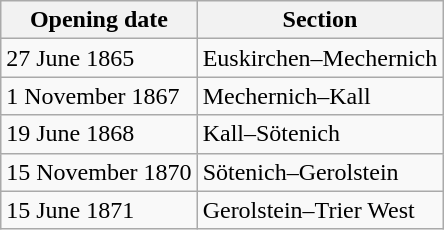<table class="wikitable">
<tr>
<th>Opening date</th>
<th>Section</th>
</tr>
<tr>
<td>27 June 1865</td>
<td>Euskirchen–Mechernich</td>
</tr>
<tr>
<td>1 November 1867</td>
<td>Mechernich–Kall</td>
</tr>
<tr>
<td>19 June 1868</td>
<td>Kall–Sötenich</td>
</tr>
<tr>
<td>15 November 1870</td>
<td>Sötenich–Gerolstein</td>
</tr>
<tr>
<td>15 June 1871</td>
<td>Gerolstein–Trier West</td>
</tr>
</table>
